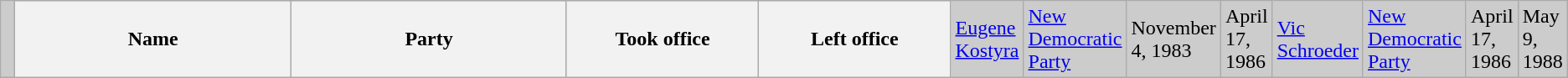<table class="wikitable">
<tr bgcolor="CCCCCC">
<td> </td>
<th width="30%"><strong>Name </strong></th>
<th width="30%"><strong>Party</strong></th>
<th width="20%"><strong>Took office</strong></th>
<th width="20%"><strong>Left office</strong><br></th>
<td><a href='#'>Eugene Kostyra</a><br></td>
<td><a href='#'>New Democratic Party</a></td>
<td>November 4, 1983</td>
<td>April 17, 1986<br></td>
<td><a href='#'>Vic Schroeder</a><br></td>
<td><a href='#'>New Democratic Party</a></td>
<td>April 17, 1986</td>
<td>May 9, 1988</td>
</tr>
</table>
